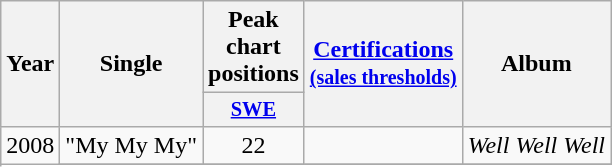<table class="wikitable plainrowheaders" style="text-align:center;" border="1">
<tr>
<th scope="col" rowspan="2">Year</th>
<th scope="col" rowspan="2">Single</th>
<th scope="col" colspan="1">Peak chart positions</th>
<th scope="col" rowspan="2"><a href='#'>Certifications</a><br><small><a href='#'>(sales thresholds)</a></small></th>
<th scope="col" rowspan="2">Album</th>
</tr>
<tr>
<th scope="col" style="width:4em;font-size:85%;"><a href='#'>SWE</a><br></th>
</tr>
<tr>
<td rowspan="2">2008</td>
<td>"My My My"</td>
<td>22</td>
<td></td>
<td><em>Well Well Well</em></td>
</tr>
<tr>
</tr>
</table>
